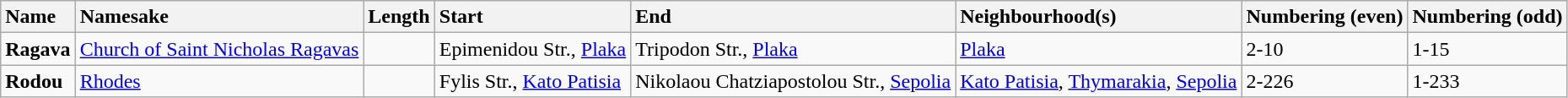<table class="wikitable sortable">
<tr>
<th style="text-align:left;">Name</th>
<th style="text-align:left;">Namesake</th>
<th style="text-align:left;">Length</th>
<th style="text-align:left;">Start</th>
<th style="text-align:left;">End</th>
<th style="text-align:left;">Neighbourhood(s)</th>
<th style="text-align:left;">Numbering (even)</th>
<th style="text-align:left;">Numbering (odd)</th>
</tr>
<tr class="sort">
<td><strong>Ragava</strong><br></td>
<td><a href='#'>Church of Saint Nicholas Ragavas</a></td>
<td></td>
<td>Epimenidou Str., <a href='#'>Plaka</a></td>
<td>Tripodon Str., <a href='#'>Plaka</a></td>
<td><a href='#'>Plaka</a></td>
<td>2-10</td>
<td>1-15</td>
</tr>
<tr>
<td><strong>Rodou</strong><br></td>
<td><a href='#'>Rhodes</a></td>
<td></td>
<td>Fylis Str., <a href='#'>Kato Patisia</a></td>
<td>Nikolaou Chatziapostolou Str., <a href='#'>Sepolia</a></td>
<td><a href='#'>Kato Patisia</a>, <a href='#'>Thymarakia</a>, <a href='#'>Sepolia</a></td>
<td>2-226</td>
<td>1-233</td>
</tr>
</table>
